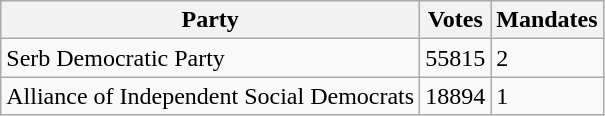<table class="wikitable" style ="text-align: left">
<tr>
<th>Party</th>
<th>Votes</th>
<th>Mandates</th>
</tr>
<tr>
<td>Serb Democratic Party</td>
<td>55815</td>
<td>2</td>
</tr>
<tr>
<td>Alliance of Independent Social Democrats</td>
<td>18894</td>
<td>1</td>
</tr>
</table>
